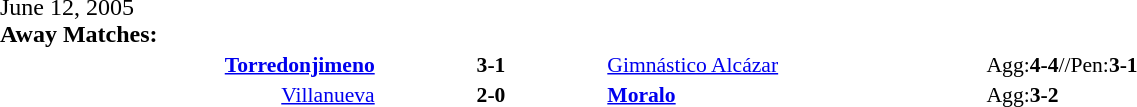<table width=100% cellspacing=1>
<tr>
<th width=20%></th>
<th width=12%></th>
<th width=20%></th>
<th></th>
</tr>
<tr>
<td>June 12, 2005<br><strong>Away Matches:</strong></td>
</tr>
<tr style=font-size:90%>
<td align=right><strong><a href='#'>Torredonjimeno</a></strong></td>
<td align=center><strong>3-1</strong></td>
<td><a href='#'>Gimnástico Alcázar</a></td>
<td>Agg:<strong>4-4</strong>//Pen:<strong>3-1</strong></td>
</tr>
<tr style=font-size:90%>
<td align=right><a href='#'>Villanueva</a></td>
<td align=center><strong>2-0</strong></td>
<td><strong><a href='#'>Moralo</a></strong></td>
<td>Agg:<strong>3-2</strong></td>
</tr>
</table>
